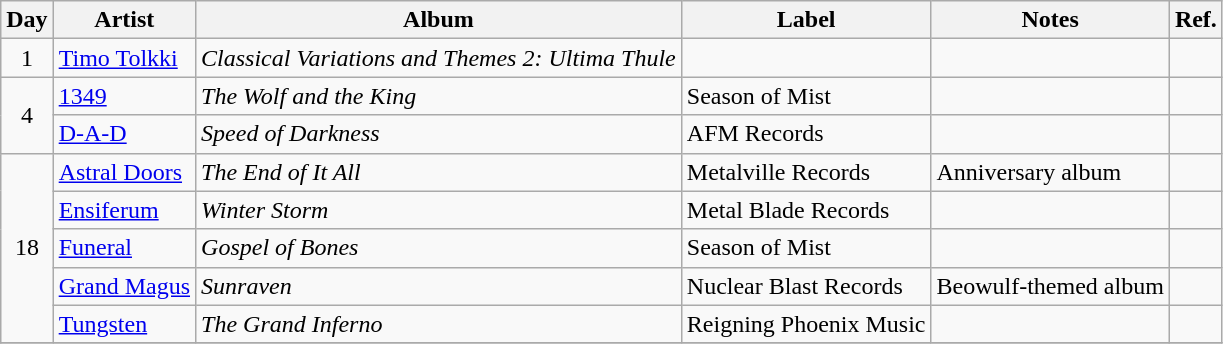<table class="wikitable" id="table_October">
<tr>
<th>Day</th>
<th>Artist</th>
<th>Album</th>
<th>Label</th>
<th>Notes</th>
<th>Ref.</th>
</tr>
<tr>
<td style="text-align:center;" rowspan="1">1</td>
<td><a href='#'>Timo Tolkki</a></td>
<td><em>Classical Variations and Themes 2: Ultima Thule</em></td>
<td></td>
<td></td>
<td></td>
</tr>
<tr>
<td style="text-align:center;" rowspan="2">4</td>
<td><a href='#'>1349</a></td>
<td><em>The Wolf and the King</em></td>
<td>Season of Mist</td>
<td></td>
<td></td>
</tr>
<tr>
<td><a href='#'>D-A-D</a></td>
<td><em>Speed of Darkness</em></td>
<td>AFM Records</td>
<td></td>
<td></td>
</tr>
<tr>
<td style="text-align:center;" rowspan="5">18</td>
<td><a href='#'>Astral Doors</a></td>
<td><em>The End of It All</em></td>
<td>Metalville Records</td>
<td>Anniversary album</td>
<td></td>
</tr>
<tr>
<td><a href='#'>Ensiferum</a></td>
<td><em>Winter Storm</em></td>
<td>Metal Blade Records</td>
<td></td>
<td></td>
</tr>
<tr>
<td><a href='#'>Funeral</a></td>
<td><em>Gospel of Bones</em></td>
<td>Season of Mist</td>
<td></td>
<td></td>
</tr>
<tr>
<td><a href='#'>Grand Magus</a></td>
<td><em>Sunraven</em></td>
<td>Nuclear Blast Records</td>
<td>Beowulf-themed album</td>
<td></td>
</tr>
<tr>
<td><a href='#'>Tungsten</a></td>
<td><em>The Grand Inferno</em></td>
<td>Reigning Phoenix Music</td>
<td></td>
<td></td>
</tr>
<tr>
</tr>
</table>
